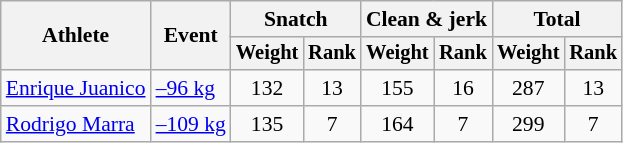<table class=wikitable style=font-size:90%;text-align:center>
<tr>
<th rowspan=2>Athlete</th>
<th rowspan=2>Event</th>
<th colspan=2>Snatch</th>
<th colspan=2>Clean & jerk</th>
<th colspan=2>Total</th>
</tr>
<tr style=font-size:95%>
<th>Weight</th>
<th>Rank</th>
<th>Weight</th>
<th>Rank</th>
<th>Weight</th>
<th>Rank</th>
</tr>
<tr>
<td align="left"><a href='#'>Enrique Juanico</a></td>
<td align="left"><a href='#'>–96 kg</a></td>
<td>132</td>
<td>13</td>
<td>155</td>
<td>16</td>
<td>287</td>
<td>13</td>
</tr>
<tr align=center>
<td align="left"><a href='#'>Rodrigo Marra</a></td>
<td align="left"><a href='#'>–109 kg</a></td>
<td>135</td>
<td>7</td>
<td>164</td>
<td>7</td>
<td>299</td>
<td>7</td>
</tr>
</table>
